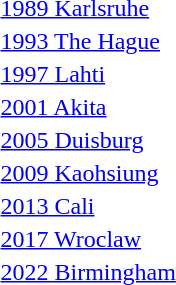<table>
<tr>
<td><a href='#'>1989 Karlsruhe</a></td>
<td></td>
<td></td>
<td></td>
</tr>
<tr>
<td><a href='#'>1993 The Hague</a></td>
<td></td>
<td></td>
<td></td>
</tr>
<tr>
<td><a href='#'>1997 Lahti</a></td>
<td></td>
<td></td>
<td></td>
</tr>
<tr>
<td><a href='#'>2001 Akita</a></td>
<td></td>
<td></td>
<td></td>
</tr>
<tr>
<td><a href='#'>2005 Duisburg</a></td>
<td></td>
<td></td>
<td></td>
</tr>
<tr>
<td><a href='#'>2009 Kaohsiung</a></td>
<td></td>
<td></td>
<td></td>
</tr>
<tr>
<td><a href='#'>2013 Cali</a></td>
<td></td>
<td></td>
<td></td>
</tr>
<tr>
<td><a href='#'>2017 Wroclaw</a></td>
<td></td>
<td></td>
<td></td>
</tr>
<tr>
<td><a href='#'>2022 Birmingham</a></td>
<td></td>
<td></td>
<td></td>
</tr>
</table>
